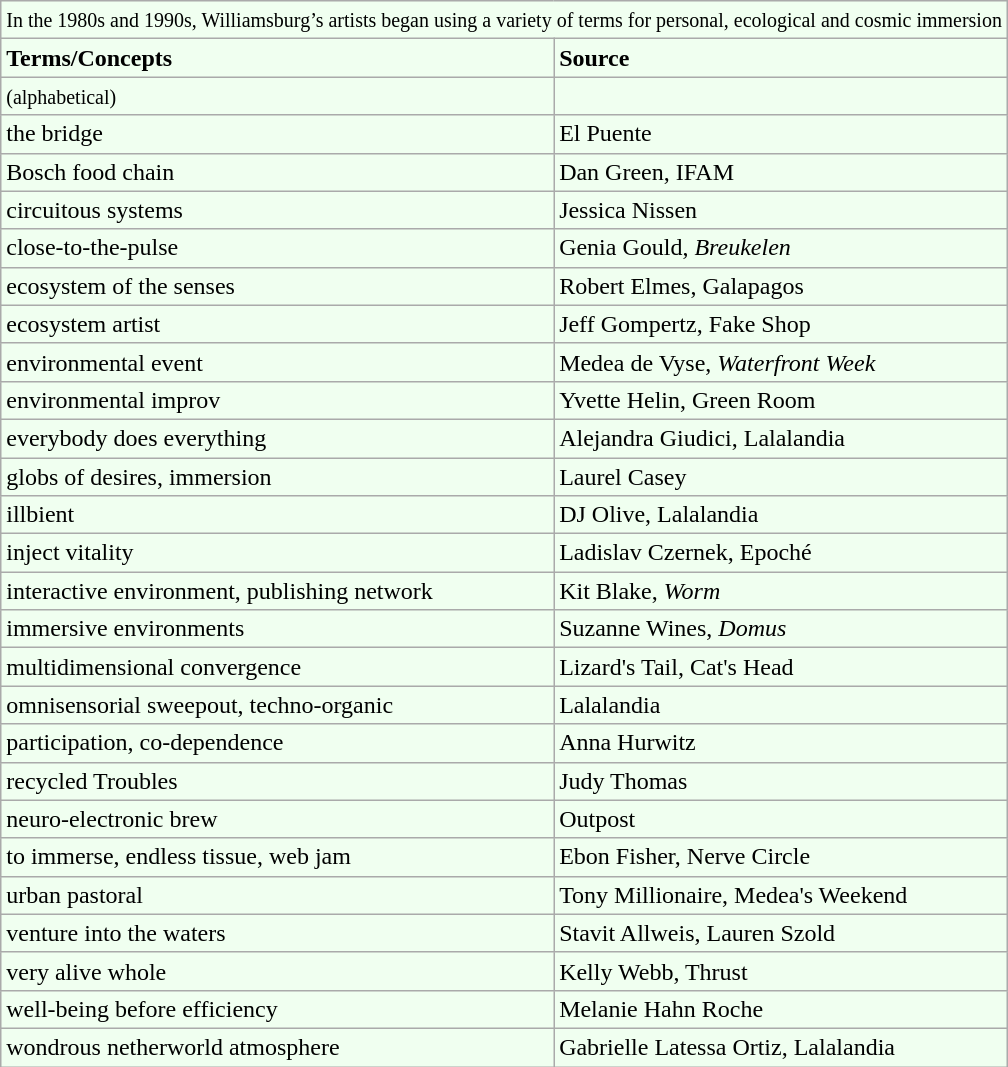<table class="wikitable" style="border: 1px solid grey; border-spacing: 0; margin: 1em auto; margin-left:3em; margin-right:3em; background-color: honeydew">
<tr>
<td colspan="2"><small>In the 1980s and 1990s, Williamsburg’s artists began using a variety of terms for personal, ecological and cosmic immersion</small></td>
</tr>
<tr>
<td><strong>Terms/Concepts</strong></td>
<td><strong>Source</strong></td>
</tr>
<tr>
<td><small>(alphabetical)</small></td>
<td></td>
</tr>
<tr>
<td>the bridge</td>
<td>El Puente</td>
</tr>
<tr>
<td>Bosch food chain</td>
<td>Dan Green, IFAM</td>
</tr>
<tr>
<td>circuitous systems</td>
<td>Jessica Nissen</td>
</tr>
<tr>
<td>close-to-the-pulse</td>
<td>Genia Gould, <em>Breukelen</em></td>
</tr>
<tr>
<td>ecosystem of the senses</td>
<td>Robert Elmes, Galapagos</td>
</tr>
<tr>
<td>ecosystem artist</td>
<td>Jeff Gompertz, Fake Shop</td>
</tr>
<tr>
<td>environmental event</td>
<td>Medea de Vyse, <em>Waterfront Week</em></td>
</tr>
<tr>
<td>environmental improv</td>
<td>Yvette Helin, Green Room</td>
</tr>
<tr>
<td>everybody does everything</td>
<td>Alejandra Giudici, Lalalandia</td>
</tr>
<tr>
<td>globs of desires, immersion</td>
<td>Laurel Casey</td>
</tr>
<tr>
<td>illbient</td>
<td>DJ Olive, Lalalandia</td>
</tr>
<tr>
<td>inject vitality</td>
<td>Ladislav Czernek, Epoché</td>
</tr>
<tr>
<td>interactive environment, publishing network</td>
<td>Kit Blake, <em>Worm</em></td>
</tr>
<tr>
<td>immersive environments</td>
<td>Suzanne Wines, <em>Domus</em></td>
</tr>
<tr>
<td>multidimensional convergence</td>
<td>Lizard's Tail, Cat's Head</td>
</tr>
<tr>
<td>omnisensorial sweepout, techno-organic</td>
<td>Lalalandia</td>
</tr>
<tr>
<td>participation, co-dependence</td>
<td>Anna Hurwitz</td>
</tr>
<tr>
<td>recycled Troubles</td>
<td>Judy Thomas</td>
</tr>
<tr>
<td>neuro-electronic brew</td>
<td>Outpost</td>
</tr>
<tr>
<td>to immerse, endless tissue, web jam</td>
<td>Ebon Fisher, Nerve Circle</td>
</tr>
<tr>
<td>urban pastoral</td>
<td>Tony Millionaire, Medea's Weekend</td>
</tr>
<tr>
<td>venture into the waters</td>
<td>Stavit Allweis, Lauren Szold</td>
</tr>
<tr>
<td>very alive whole</td>
<td>Kelly Webb, Thrust</td>
</tr>
<tr>
<td>well-being before efficiency</td>
<td>Melanie Hahn Roche</td>
</tr>
<tr>
<td>wondrous netherworld atmosphere</td>
<td>Gabrielle Latessa Ortiz, Lalalandia</td>
</tr>
</table>
